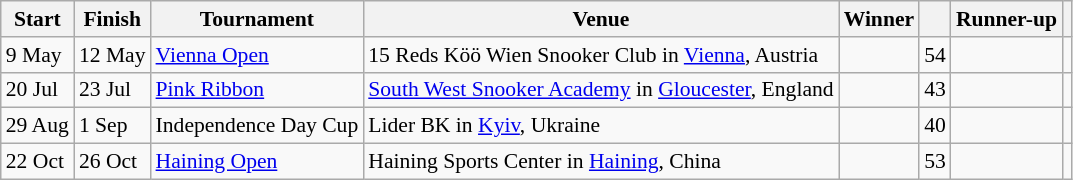<table class="wikitable" style="font-size: 90%">
<tr>
<th>Start</th>
<th>Finish</th>
<th>Tournament</th>
<th>Venue</th>
<th>Winner</th>
<th></th>
<th>Runner-up</th>
<th></th>
</tr>
<tr>
<td>9 May</td>
<td>12 May</td>
<td><a href='#'>Vienna Open</a></td>
<td>15 Reds Köö Wien Snooker Club in <a href='#'>Vienna</a>, Austria</td>
<td></td>
<td style="text-align:center;">54</td>
<td></td>
<td style="text-align:center;"></td>
</tr>
<tr>
<td>20 Jul</td>
<td>23 Jul</td>
<td><a href='#'>Pink Ribbon</a></td>
<td><a href='#'>South West Snooker Academy</a> in <a href='#'>Gloucester</a>, England</td>
<td></td>
<td style="text-align:center;">43</td>
<td></td>
<td style="text-align:center;"></td>
</tr>
<tr>
<td>29 Aug</td>
<td>1 Sep</td>
<td>Independence Day Cup</td>
<td>Lider BK in <a href='#'>Kyiv</a>, Ukraine</td>
<td></td>
<td style="text-align:center;">40</td>
<td></td>
<td style="text-align:center;"></td>
</tr>
<tr>
<td>22 Oct</td>
<td>26 Oct</td>
<td><a href='#'>Haining Open</a></td>
<td>Haining Sports Center in <a href='#'>Haining</a>, China</td>
<td></td>
<td style="text-align:center;">53</td>
<td></td>
<td style="text-align:center;"></td>
</tr>
</table>
